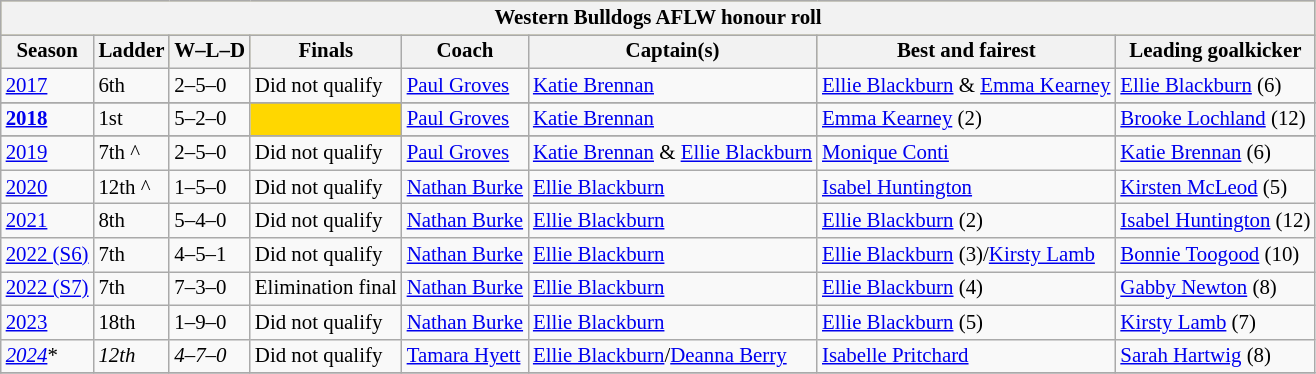<table class="wikitable">
<tr style="background:#bdb76b;font-size: 87%">
<th colspan="9">Western Bulldogs AFLW honour roll</th>
</tr>
<tr style="background:#bdb76b;font-size: 87%;">
<th>Season</th>
<th>Ladder</th>
<th>W–L–D</th>
<th>Finals</th>
<th>Coach</th>
<th>Captain(s)</th>
<th>Best and fairest</th>
<th>Leading goalkicker</th>
</tr>
<tr style="font-size: 87%;">
<td><a href='#'>2017</a></td>
<td>6th</td>
<td>2–5–0</td>
<td>Did not qualify</td>
<td><a href='#'>Paul Groves</a></td>
<td><a href='#'>Katie Brennan</a></td>
<td><a href='#'>Ellie Blackburn</a> & <a href='#'>Emma Kearney</a></td>
<td><a href='#'>Ellie Blackburn</a> (6)</td>
</tr>
<tr>
</tr>
<tr style="font-size: 87%;">
<td><strong><a href='#'>2018</a></strong></td>
<td>1st</td>
<td>5–2–0</td>
<td bgcolor="gold" div style="text-align: center;"></td>
<td><a href='#'>Paul Groves</a></td>
<td><a href='#'>Katie Brennan</a></td>
<td><a href='#'>Emma Kearney</a> (2)</td>
<td><a href='#'>Brooke Lochland</a> (12)</td>
</tr>
<tr>
</tr>
<tr style="font-size: 87%;">
<td><a href='#'>2019</a></td>
<td>7th ^</td>
<td>2–5–0</td>
<td>Did not qualify</td>
<td><a href='#'>Paul Groves</a></td>
<td><a href='#'>Katie Brennan</a> & <a href='#'>Ellie Blackburn</a></td>
<td><a href='#'>Monique Conti</a></td>
<td><a href='#'>Katie Brennan</a> (6)</td>
</tr>
<tr style="font-size: 87%;">
<td><a href='#'>2020</a></td>
<td>12th ^</td>
<td>1–5–0</td>
<td>Did not qualify</td>
<td><a href='#'>Nathan Burke</a></td>
<td><a href='#'>Ellie Blackburn</a></td>
<td><a href='#'>Isabel Huntington</a></td>
<td><a href='#'>Kirsten McLeod</a> (5)</td>
</tr>
<tr style="font-size: 87%;">
<td><a href='#'>2021</a></td>
<td>8th</td>
<td>5–4–0</td>
<td>Did not qualify</td>
<td><a href='#'>Nathan Burke</a></td>
<td><a href='#'>Ellie Blackburn</a></td>
<td><a href='#'>Ellie Blackburn</a> (2)</td>
<td><a href='#'>Isabel Huntington</a> (12)</td>
</tr>
<tr style="font-size: 87%;">
<td><a href='#'>2022 (S6)</a></td>
<td>7th</td>
<td>4–5–1</td>
<td>Did not qualify</td>
<td><a href='#'>Nathan Burke</a></td>
<td><a href='#'>Ellie Blackburn</a></td>
<td><a href='#'>Ellie Blackburn</a> (3)/<a href='#'>Kirsty Lamb</a></td>
<td><a href='#'>Bonnie Toogood</a> (10)</td>
</tr>
<tr style="font-size: 87%;">
<td><a href='#'>2022 (S7)</a></td>
<td>7th</td>
<td>7–3–0</td>
<td>Elimination final</td>
<td><a href='#'>Nathan Burke</a></td>
<td><a href='#'>Ellie Blackburn</a></td>
<td><a href='#'>Ellie Blackburn</a> (4)</td>
<td><a href='#'>Gabby Newton</a> (8)</td>
</tr>
<tr style="font-size: 87%;">
<td><a href='#'>2023</a></td>
<td>18th</td>
<td>1–9–0</td>
<td>Did not qualify</td>
<td><a href='#'>Nathan Burke</a></td>
<td><a href='#'>Ellie Blackburn</a></td>
<td><a href='#'>Ellie Blackburn</a> (5)</td>
<td><a href='#'>Kirsty Lamb</a> (7)</td>
</tr>
<tr style="font-size: 87%;">
<td><em><a href='#'>2024</a></em>*</td>
<td><em>12th</em></td>
<td><em>4–7–0</em></td>
<td>Did not qualify</td>
<td><a href='#'>Tamara Hyett</a></td>
<td><a href='#'>Ellie Blackburn</a>/<a href='#'>Deanna Berry</a></td>
<td><a href='#'>Isabelle Pritchard</a></td>
<td><a href='#'>Sarah Hartwig</a> (8)</td>
</tr>
<tr>
</tr>
</table>
